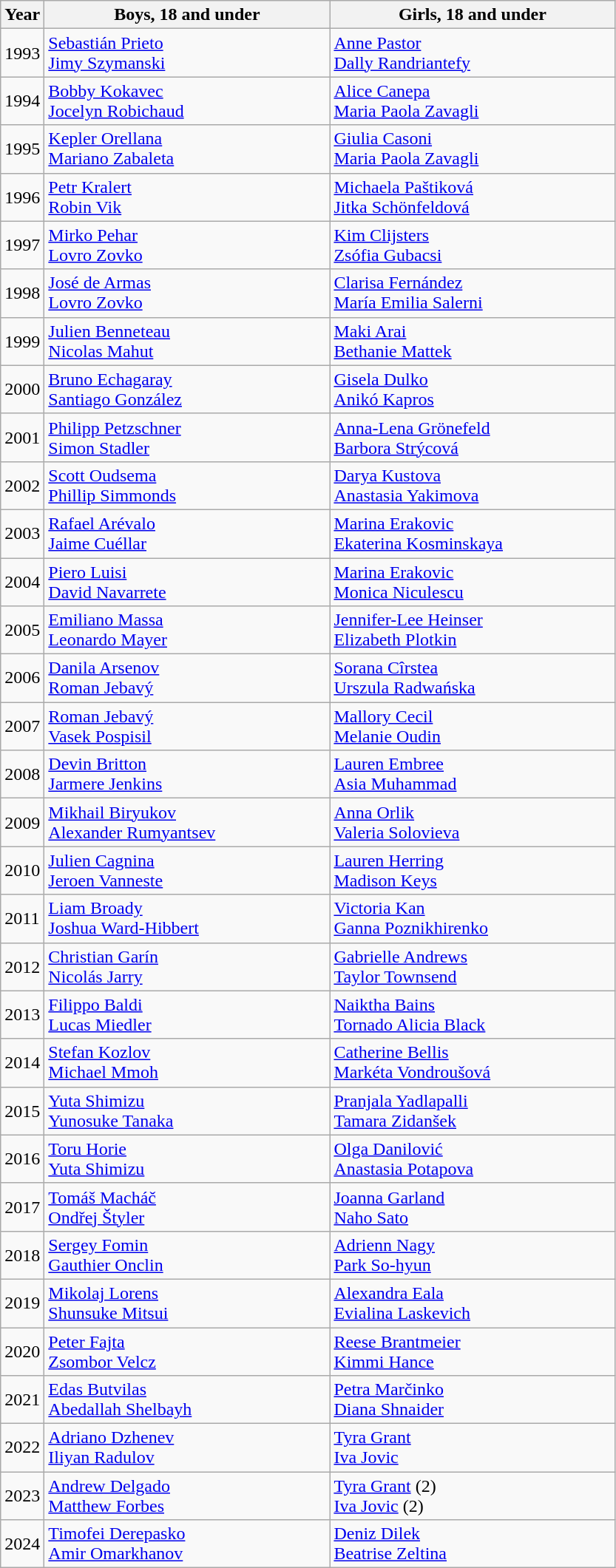<table class="wikitable">
<tr>
<th>Year</th>
<th style="width:250px;">Boys, 18 and under</th>
<th width=250>Girls, 18 and under</th>
</tr>
<tr>
<td>1993</td>
<td> <a href='#'>Sebastián Prieto</a> <br>  <a href='#'>Jimy Szymanski</a></td>
<td> <a href='#'>Anne Pastor</a> <br>  <a href='#'>Dally Randriantefy</a></td>
</tr>
<tr>
<td>1994</td>
<td> <a href='#'>Bobby Kokavec</a> <br>  <a href='#'>Jocelyn Robichaud</a></td>
<td> <a href='#'>Alice Canepa</a> <br>  <a href='#'>Maria Paola Zavagli</a></td>
</tr>
<tr>
<td>1995</td>
<td> <a href='#'>Kepler Orellana</a> <br>  <a href='#'>Mariano Zabaleta</a></td>
<td> <a href='#'>Giulia Casoni</a> <br>  <a href='#'>Maria Paola Zavagli</a></td>
</tr>
<tr>
<td>1996</td>
<td> <a href='#'>Petr Kralert</a> <br>  <a href='#'>Robin Vik</a></td>
<td> <a href='#'>Michaela Paštiková</a> <br>  <a href='#'>Jitka Schönfeldová</a></td>
</tr>
<tr>
<td>1997</td>
<td> <a href='#'>Mirko Pehar</a> <br>  <a href='#'>Lovro Zovko</a></td>
<td> <a href='#'>Kim Clijsters</a> <br>  <a href='#'>Zsófia Gubacsi</a></td>
</tr>
<tr>
<td>1998</td>
<td> <a href='#'>José de Armas</a> <br>  <a href='#'>Lovro Zovko</a></td>
<td> <a href='#'>Clarisa Fernández</a> <br>  <a href='#'>María Emilia Salerni</a></td>
</tr>
<tr>
<td>1999</td>
<td> <a href='#'>Julien Benneteau</a> <br>  <a href='#'>Nicolas Mahut</a></td>
<td> <a href='#'>Maki Arai</a> <br>  <a href='#'>Bethanie Mattek</a></td>
</tr>
<tr>
<td>2000</td>
<td> <a href='#'>Bruno Echagaray</a> <br>  <a href='#'>Santiago González</a></td>
<td> <a href='#'>Gisela Dulko</a> <br>  <a href='#'>Anikó Kapros</a></td>
</tr>
<tr>
<td>2001</td>
<td> <a href='#'>Philipp Petzschner</a> <br>  <a href='#'>Simon Stadler</a></td>
<td> <a href='#'>Anna-Lena Grönefeld</a> <br>  <a href='#'>Barbora Strýcová</a></td>
</tr>
<tr>
<td>2002</td>
<td> <a href='#'>Scott Oudsema</a> <br>  <a href='#'>Phillip Simmonds</a></td>
<td> <a href='#'>Darya Kustova</a> <br>  <a href='#'>Anastasia Yakimova</a></td>
</tr>
<tr>
<td>2003</td>
<td> <a href='#'>Rafael Arévalo</a> <br>  <a href='#'>Jaime Cuéllar</a></td>
<td> <a href='#'>Marina Erakovic</a> <br>  <a href='#'>Ekaterina Kosminskaya</a></td>
</tr>
<tr>
<td>2004</td>
<td> <a href='#'>Piero Luisi</a> <br>  <a href='#'>David Navarrete</a></td>
<td> <a href='#'>Marina Erakovic</a> <br>  <a href='#'>Monica Niculescu</a></td>
</tr>
<tr>
<td>2005</td>
<td> <a href='#'>Emiliano Massa</a> <br>  <a href='#'>Leonardo Mayer</a></td>
<td> <a href='#'>Jennifer-Lee Heinser</a> <br>  <a href='#'>Elizabeth Plotkin</a></td>
</tr>
<tr>
<td>2006</td>
<td> <a href='#'>Danila Arsenov</a> <br>  <a href='#'>Roman Jebavý</a></td>
<td> <a href='#'>Sorana Cîrstea</a> <br>  <a href='#'>Urszula Radwańska</a></td>
</tr>
<tr>
<td>2007</td>
<td> <a href='#'>Roman Jebavý</a> <br>  <a href='#'>Vasek Pospisil</a></td>
<td> <a href='#'>Mallory Cecil</a> <br>  <a href='#'>Melanie Oudin</a></td>
</tr>
<tr>
<td>2008</td>
<td> <a href='#'>Devin Britton</a> <br>  <a href='#'>Jarmere Jenkins</a></td>
<td> <a href='#'>Lauren Embree</a> <br>  <a href='#'>Asia Muhammad</a></td>
</tr>
<tr>
<td>2009</td>
<td> <a href='#'>Mikhail Biryukov</a> <br>  <a href='#'>Alexander Rumyantsev</a></td>
<td> <a href='#'>Anna Orlik</a> <br>  <a href='#'>Valeria Solovieva</a></td>
</tr>
<tr>
<td>2010</td>
<td> <a href='#'>Julien Cagnina</a> <br>  <a href='#'>Jeroen Vanneste</a></td>
<td> <a href='#'>Lauren Herring</a> <br>  <a href='#'>Madison Keys</a></td>
</tr>
<tr>
<td>2011</td>
<td> <a href='#'>Liam Broady</a> <br>  <a href='#'>Joshua Ward-Hibbert</a></td>
<td> <a href='#'>Victoria Kan</a> <br>  <a href='#'>Ganna Poznikhirenko</a></td>
</tr>
<tr>
<td>2012</td>
<td> <a href='#'>Christian Garín</a> <br>  <a href='#'>Nicolás Jarry</a></td>
<td> <a href='#'>Gabrielle Andrews</a> <br>  <a href='#'>Taylor Townsend</a></td>
</tr>
<tr>
<td>2013</td>
<td> <a href='#'>Filippo Baldi</a> <br>  <a href='#'>Lucas Miedler</a></td>
<td> <a href='#'>Naiktha Bains</a> <br>  <a href='#'>Tornado Alicia Black</a></td>
</tr>
<tr>
<td>2014</td>
<td> <a href='#'>Stefan Kozlov</a> <br>  <a href='#'>Michael Mmoh</a></td>
<td> <a href='#'>Catherine Bellis</a> <br>  <a href='#'>Markéta Vondroušová</a></td>
</tr>
<tr>
<td>2015</td>
<td> <a href='#'>Yuta Shimizu</a> <br>  <a href='#'>Yunosuke Tanaka</a></td>
<td> <a href='#'>Pranjala Yadlapalli</a> <br>  <a href='#'>Tamara Zidanšek</a></td>
</tr>
<tr>
<td>2016</td>
<td> <a href='#'>Toru Horie</a> <br>  <a href='#'>Yuta Shimizu</a></td>
<td> <a href='#'>Olga Danilović</a> <br>  <a href='#'>Anastasia Potapova</a></td>
</tr>
<tr>
<td>2017</td>
<td> <a href='#'>Tomáš Macháč</a> <br>  <a href='#'>Ondřej Štyler</a></td>
<td> <a href='#'>Joanna Garland</a> <br>  <a href='#'>Naho Sato</a></td>
</tr>
<tr>
<td>2018</td>
<td> <a href='#'>Sergey Fomin</a> <br>  <a href='#'>Gauthier Onclin</a></td>
<td> <a href='#'>Adrienn Nagy</a> <br>  <a href='#'>Park So-hyun</a></td>
</tr>
<tr>
<td>2019</td>
<td> <a href='#'>Mikolaj Lorens</a> <br>  <a href='#'>Shunsuke Mitsui</a></td>
<td> <a href='#'>Alexandra Eala</a> <br>  <a href='#'>Evialina Laskevich</a></td>
</tr>
<tr>
<td>2020</td>
<td> <a href='#'>Peter Fajta</a> <br>  <a href='#'>Zsombor Velcz</a></td>
<td> <a href='#'>Reese Brantmeier</a> <br>  <a href='#'>Kimmi Hance</a></td>
</tr>
<tr>
<td>2021</td>
<td> <a href='#'>Edas Butvilas</a> <br>  <a href='#'>Abedallah Shelbayh</a></td>
<td> <a href='#'>Petra Marčinko</a> <br>  <a href='#'>Diana Shnaider</a></td>
</tr>
<tr>
<td>2022</td>
<td> <a href='#'>Adriano Dzhenev</a> <br>  <a href='#'>Iliyan Radulov</a></td>
<td> <a href='#'>Tyra Grant</a> <br>  <a href='#'>Iva Jovic</a></td>
</tr>
<tr>
<td>2023</td>
<td> <a href='#'>Andrew Delgado</a> <br>  <a href='#'>Matthew Forbes</a></td>
<td> <a href='#'>Tyra Grant</a> (2) <br>  <a href='#'>Iva Jovic</a> (2)</td>
</tr>
<tr>
<td>2024</td>
<td> <a href='#'>Timofei Derepasko</a><br> <a href='#'>Amir Omarkhanov</a></td>
<td> <a href='#'>Deniz Dilek</a><br> <a href='#'>Beatrise Zeltina</a></td>
</tr>
</table>
